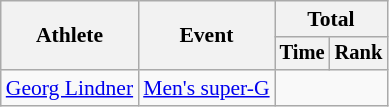<table class="wikitable" style="font-size:90%">
<tr>
<th rowspan=2>Athlete</th>
<th rowspan=2>Event</th>
<th colspan=2>Total</th>
</tr>
<tr style="font-size:95%">
<th>Time</th>
<th>Rank</th>
</tr>
<tr align=center>
<td align=left><a href='#'>Georg Lindner</a></td>
<td align=left><a href='#'>Men's super-G</a></td>
<td colspan="2"></td>
</tr>
</table>
